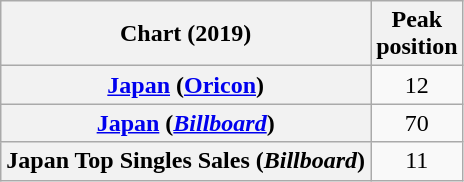<table class="wikitable sortable plainrowheaders">
<tr>
<th scope="col">Chart (2019)</th>
<th scope="col">Peak<br>position</th>
</tr>
<tr>
<th scope="row"><a href='#'>Japan</a> (<a href='#'>Oricon</a>)</th>
<td align="center">12</td>
</tr>
<tr>
<th scope="row"><a href='#'>Japan</a> (<em><a href='#'>Billboard</a></em>)</th>
<td align="center">70</td>
</tr>
<tr>
<th scope="row">Japan Top Singles Sales (<em>Billboard</em>)</th>
<td align="center">11</td>
</tr>
</table>
